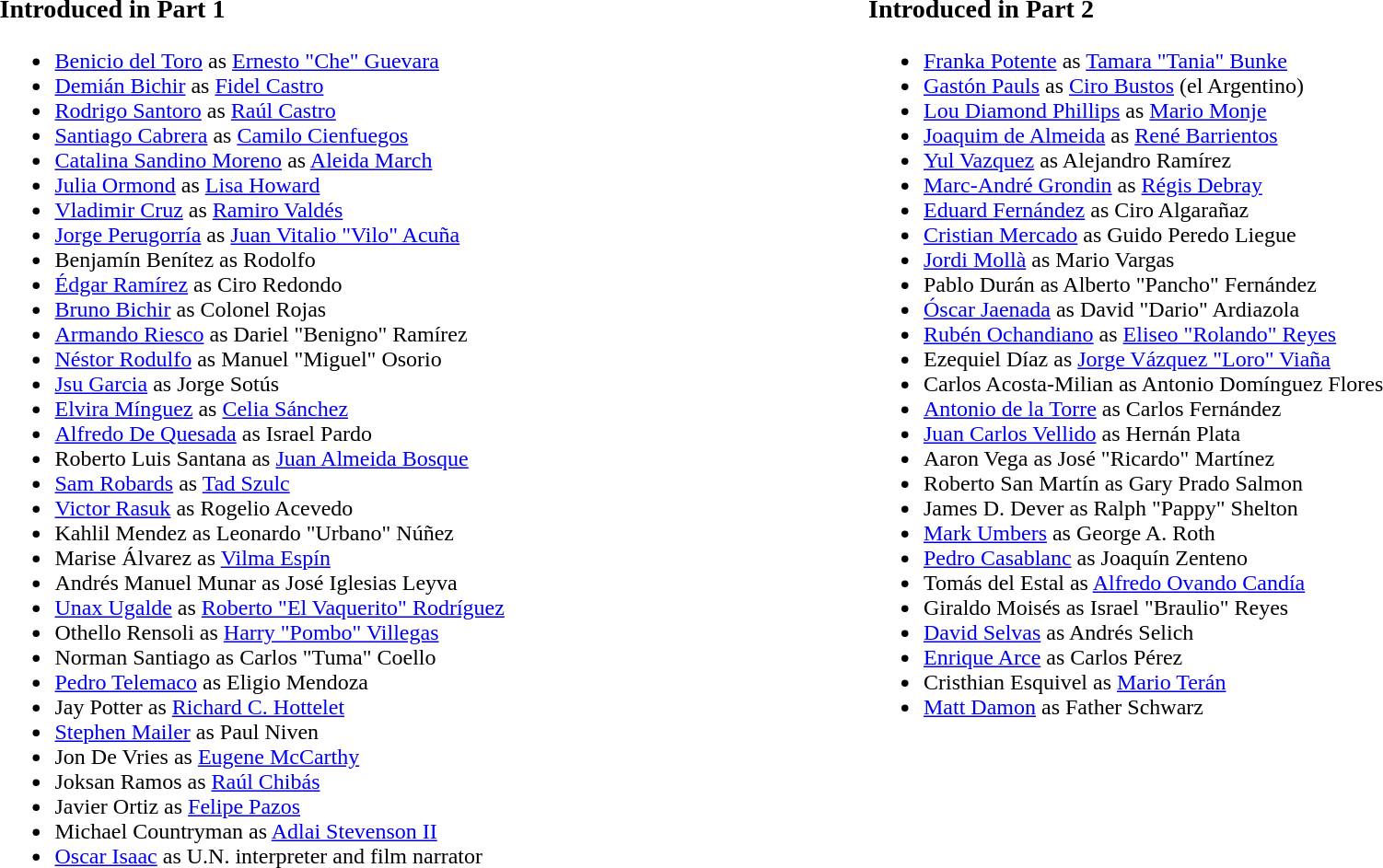<table style="width:100%;">
<tr style="vertical-align:top;">
<td width="50%"><br><h3>Introduced in Part 1</h3><ul><li><a href='#'>Benicio del Toro</a> as <a href='#'>Ernesto "Che" Guevara</a></li><li><a href='#'>Demián Bichir</a> as <a href='#'>Fidel Castro</a></li><li><a href='#'>Rodrigo Santoro</a> as <a href='#'>Raúl Castro</a></li><li><a href='#'>Santiago Cabrera</a> as <a href='#'>Camilo Cienfuegos</a></li><li><a href='#'>Catalina Sandino Moreno</a> as <a href='#'>Aleida March</a></li><li><a href='#'>Julia Ormond</a> as <a href='#'>Lisa Howard</a></li><li><a href='#'>Vladimir Cruz</a> as <a href='#'>Ramiro Valdés</a></li><li><a href='#'>Jorge Perugorría</a> as <a href='#'>Juan Vitalio "Vilo" Acuña</a></li><li>Benjamín Benítez as Rodolfo</li><li><a href='#'>Édgar Ramírez</a> as Ciro Redondo</li><li><a href='#'>Bruno Bichir</a> as Colonel Rojas</li><li><a href='#'>Armando Riesco</a> as Dariel "Benigno" Ramírez</li><li><a href='#'>Néstor Rodulfo</a> as Manuel "Miguel" Osorio</li><li><a href='#'>Jsu Garcia</a> as Jorge Sotús</li><li><a href='#'>Elvira Mínguez</a> as <a href='#'>Celia Sánchez</a></li><li><a href='#'>Alfredo De Quesada</a> as Israel Pardo</li><li>Roberto Luis Santana as <a href='#'>Juan Almeida Bosque</a></li><li><a href='#'>Sam Robards</a> as <a href='#'>Tad Szulc</a></li><li><a href='#'>Victor Rasuk</a> as Rogelio Acevedo</li><li>Kahlil Mendez as Leonardo "Urbano" Núñez</li><li>Marise Álvarez as <a href='#'>Vilma Espín</a></li><li>Andrés Manuel Munar as José Iglesias Leyva</li><li><a href='#'>Unax Ugalde</a> as <a href='#'>Roberto "El Vaquerito" Rodríguez</a></li><li>Othello Rensoli as <a href='#'>Harry "Pombo" Villegas</a></li><li>Norman Santiago as Carlos "Tuma" Coello</li><li><a href='#'>Pedro Telemaco</a> as Eligio Mendoza</li><li>Jay Potter as <a href='#'>Richard C. Hottelet</a></li><li><a href='#'>Stephen Mailer</a> as Paul Niven</li><li>Jon De Vries as <a href='#'>Eugene McCarthy</a></li><li>Joksan Ramos as <a href='#'>Raúl Chibás</a></li><li>Javier Ortiz as <a href='#'>Felipe Pazos</a></li><li>Michael Countryman as <a href='#'>Adlai Stevenson II</a></li><li><a href='#'>Oscar Isaac</a> as U.N. interpreter and film narrator</li></ul></td>
<td width="50%"><br><h3>Introduced in Part 2</h3><ul><li><a href='#'>Franka Potente</a> as <a href='#'>Tamara "Tania" Bunke</a></li><li><a href='#'>Gastón Pauls</a> as <a href='#'>Ciro Bustos</a> (el Argentino)</li><li><a href='#'>Lou Diamond Phillips</a> as <a href='#'>Mario Monje</a></li><li><a href='#'>Joaquim de Almeida</a> as <a href='#'>René Barrientos</a></li><li><a href='#'>Yul Vazquez</a> as Alejandro Ramírez</li><li><a href='#'>Marc-André Grondin</a> as <a href='#'>Régis Debray</a></li><li><a href='#'>Eduard Fernández</a> as Ciro Algarañaz</li><li><a href='#'>Cristian Mercado</a> as Guido Peredo Liegue</li><li><a href='#'>Jordi Mollà</a> as Mario Vargas</li><li>Pablo Durán as Alberto "Pancho" Fernández</li><li><a href='#'>Óscar Jaenada</a> as David "Dario" Ardiazola</li><li><a href='#'>Rubén Ochandiano</a> as <a href='#'>Eliseo "Rolando" Reyes</a></li><li>Ezequiel Díaz as <a href='#'>Jorge Vázquez "Loro" Viaña</a></li><li>Carlos Acosta-Milian as Antonio Domínguez Flores</li><li><a href='#'>Antonio de la Torre</a> as Carlos Fernández</li><li><a href='#'>Juan Carlos Vellido</a> as Hernán Plata</li><li>Aaron Vega as José "Ricardo" Martínez</li><li>Roberto San Martín as Gary Prado Salmon</li><li>James D. Dever as Ralph "Pappy" Shelton</li><li><a href='#'>Mark Umbers</a> as George A. Roth</li><li><a href='#'>Pedro Casablanc</a> as Joaquín Zenteno</li><li>Tomás del Estal as <a href='#'>Alfredo Ovando Candía</a></li><li>Giraldo Moisés as Israel "Braulio" Reyes</li><li><a href='#'>David Selvas</a> as Andrés Selich</li><li><a href='#'>Enrique Arce</a> as Carlos Pérez</li><li>Cristhian Esquivel as <a href='#'>Mario Terán</a></li><li><a href='#'>Matt Damon</a> as Father Schwarz</li></ul></td>
<td width="50%"></td>
</tr>
</table>
